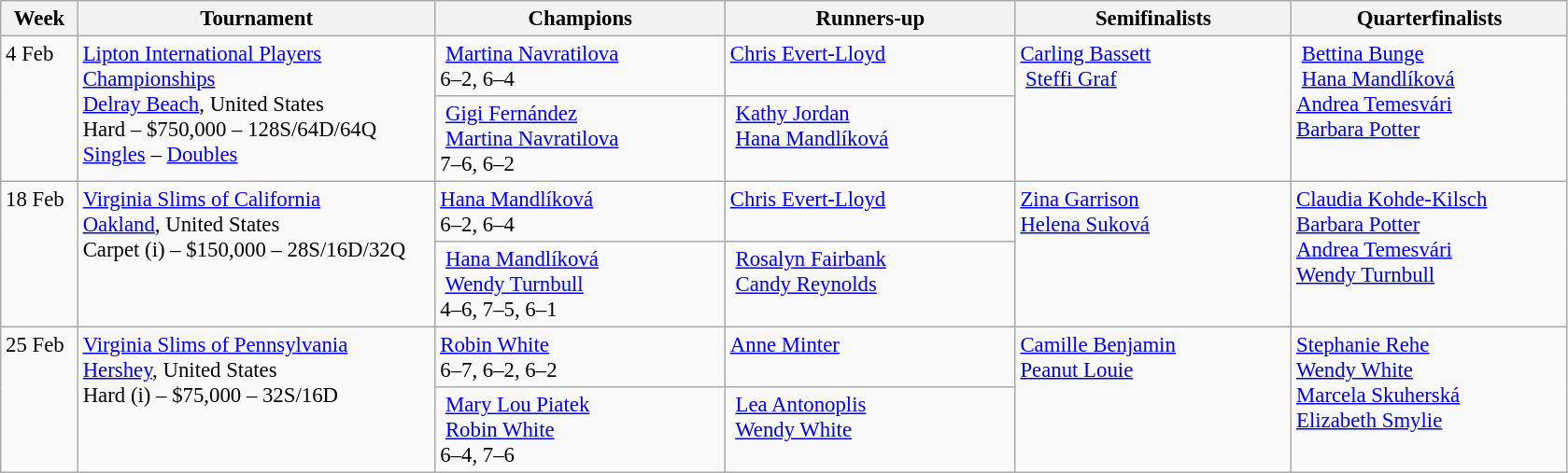<table class=wikitable style=font-size:95%>
<tr>
<th style="width:48px;">Week</th>
<th style="width:248px;">Tournament</th>
<th style="width:200px;">Champions</th>
<th style="width:200px;">Runners-up</th>
<th style="width:190px;">Semifinalists</th>
<th style="width:190px;">Quarterfinalists</th>
</tr>
<tr valign="top">
<td rowspan=2>4 Feb</td>
<td rowspan=2><a href='#'>Lipton International Players Championships</a><br> <a href='#'>Delray Beach</a>, United States<br>Hard – $750,000 – 128S/64D/64Q <br><a href='#'>Singles</a> – <a href='#'>Doubles</a></td>
<td> <a href='#'>Martina Navratilova</a><br>6–2, 6–4</td>
<td> <a href='#'>Chris Evert-Lloyd</a></td>
<td rowspan=2> <a href='#'>Carling Bassett</a><br> <a href='#'>Steffi Graf</a><br></td>
<td rowspan=2> <a href='#'>Bettina Bunge</a><br> <a href='#'>Hana Mandlíková</a><br> <a href='#'>Andrea Temesvári</a><br>  <a href='#'>Barbara Potter</a></td>
</tr>
<tr valign="top">
<td> <a href='#'>Gigi Fernández</a><br> <a href='#'>Martina Navratilova</a><br> 7–6, 6–2</td>
<td> <a href='#'>Kathy Jordan</a><br> <a href='#'>Hana Mandlíková</a></td>
</tr>
<tr valign=top>
<td rowspan=2>18 Feb</td>
<td rowspan=2><a href='#'>Virginia Slims of California</a><br> <a href='#'>Oakland</a>, United States<br> Carpet (i) – $150,000 – 28S/16D/32Q</td>
<td> <a href='#'>Hana Mandlíková</a> <br>6–2, 6–4</td>
<td> <a href='#'>Chris Evert-Lloyd</a></td>
<td rowspan=2> <a href='#'>Zina Garrison</a><br>  <a href='#'>Helena Suková</a> <br></td>
<td rowspan=2> <a href='#'>Claudia Kohde-Kilsch</a><br>  <a href='#'>Barbara Potter</a><br>  <a href='#'>Andrea Temesvári</a> <br>  <a href='#'>Wendy Turnbull</a></td>
</tr>
<tr valign=top>
<td> <a href='#'>Hana Mandlíková</a><br> <a href='#'>Wendy Turnbull</a> <br>4–6, 7–5, 6–1</td>
<td> <a href='#'>Rosalyn Fairbank</a><br> <a href='#'>Candy Reynolds</a></td>
</tr>
<tr valign=top>
<td rowspan=2>25 Feb</td>
<td rowspan=2><a href='#'>Virginia Slims of Pennsylvania</a><br> <a href='#'>Hershey</a>, United States<br> Hard (i) – $75,000 – 32S/16D</td>
<td> <a href='#'>Robin White</a> <br>6–7, 6–2, 6–2</td>
<td> <a href='#'>Anne Minter</a></td>
<td rowspan=2> <a href='#'>Camille Benjamin</a><br>  <a href='#'>Peanut Louie</a> <br></td>
<td rowspan=2> <a href='#'>Stephanie Rehe</a><br>  <a href='#'>Wendy White</a><br>  <a href='#'>Marcela Skuherská</a> <br>  <a href='#'>Elizabeth Smylie</a></td>
</tr>
<tr valign=top>
<td> <a href='#'>Mary Lou Piatek</a><br> <a href='#'>Robin White</a> <br>6–4, 7–6</td>
<td> <a href='#'>Lea Antonoplis</a><br> <a href='#'>Wendy White</a></td>
</tr>
</table>
